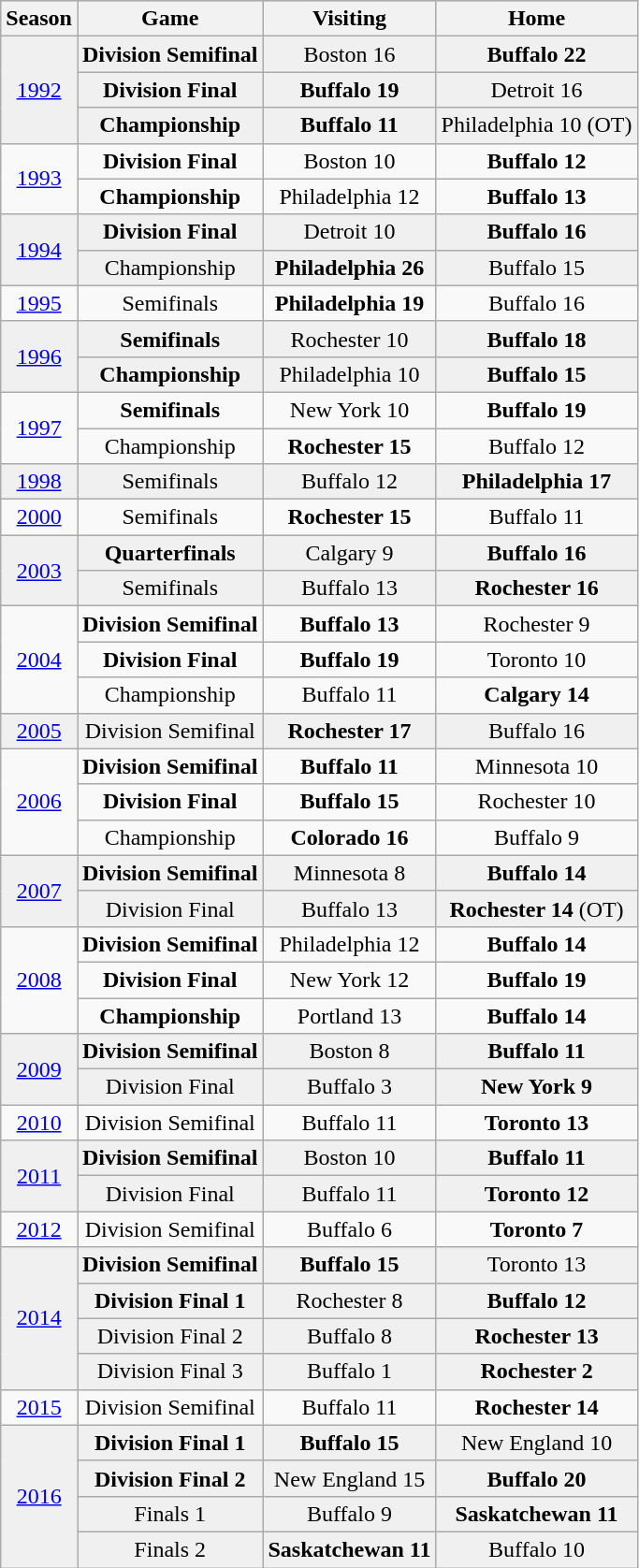<table class="wikitable">
<tr ALIGN=center bgcolor="#e0e0e0">
<th>Season</th>
<th>Game</th>
<th>Visiting</th>
<th>Home</th>
</tr>
<tr ALIGN=center bgcolor="#f0f0f0">
<td rowspan="3"><a href='#'>1992</a></td>
<td><strong>Division Semifinal</strong></td>
<td>Boston 16</td>
<td><strong>Buffalo 22</strong></td>
</tr>
<tr ALIGN=center bgcolor="#f0f0f0">
<td><strong>Division Final</strong></td>
<td><strong>Buffalo 19</strong></td>
<td>Detroit 16</td>
</tr>
<tr ALIGN=center bgcolor="#f0f0f0">
<td><strong>Championship</strong></td>
<td><strong>Buffalo 11</strong></td>
<td>Philadelphia 10 (OT)</td>
</tr>
<tr ALIGN=center>
<td rowspan="2"><a href='#'>1993</a></td>
<td><strong>Division Final</strong></td>
<td>Boston 10</td>
<td><strong>Buffalo 12</strong></td>
</tr>
<tr ALIGN=center>
<td><strong>Championship</strong></td>
<td>Philadelphia 12</td>
<td><strong>Buffalo 13</strong></td>
</tr>
<tr ALIGN=center bgcolor="#f0f0f0">
<td rowspan="2"><a href='#'>1994</a></td>
<td><strong>Division Final</strong></td>
<td>Detroit 10</td>
<td><strong>Buffalo 16</strong></td>
</tr>
<tr ALIGN=center bgcolor="#f0f0f0">
<td>Championship</td>
<td><strong>Philadelphia 26</strong></td>
<td>Buffalo 15</td>
</tr>
<tr ALIGN=center>
<td><a href='#'>1995</a></td>
<td>Semifinals</td>
<td><strong>Philadelphia 19</strong></td>
<td>Buffalo 16</td>
</tr>
<tr ALIGN=center bgcolor="#f0f0f0">
<td rowspan="2"><a href='#'>1996</a></td>
<td><strong>Semifinals</strong></td>
<td>Rochester 10</td>
<td><strong>Buffalo 18</strong></td>
</tr>
<tr ALIGN=center bgcolor="#f0f0f0">
<td><strong>Championship</strong></td>
<td>Philadelphia 10</td>
<td><strong>Buffalo 15</strong></td>
</tr>
<tr ALIGN=center>
<td rowspan="2"><a href='#'>1997</a></td>
<td><strong>Semifinals</strong></td>
<td>New York 10</td>
<td><strong>Buffalo 19</strong></td>
</tr>
<tr ALIGN=center>
<td>Championship</td>
<td><strong>Rochester 15</strong></td>
<td>Buffalo 12</td>
</tr>
<tr ALIGN=center bgcolor="#f0f0f0">
<td><a href='#'>1998</a></td>
<td>Semifinals</td>
<td>Buffalo 12</td>
<td><strong>Philadelphia 17</strong></td>
</tr>
<tr ALIGN=center>
<td><a href='#'>2000</a></td>
<td>Semifinals</td>
<td><strong>Rochester 15</strong></td>
<td>Buffalo 11</td>
</tr>
<tr ALIGN=center bgcolor="#f0f0f0">
<td rowspan="2"><a href='#'>2003</a></td>
<td><strong>Quarterfinals</strong></td>
<td>Calgary 9</td>
<td><strong>Buffalo 16</strong></td>
</tr>
<tr ALIGN=center bgcolor="#f0f0f0">
<td>Semifinals</td>
<td>Buffalo 13</td>
<td><strong>Rochester 16</strong></td>
</tr>
<tr ALIGN=center>
<td rowspan="3"><a href='#'>2004</a></td>
<td><strong>Division Semifinal</strong></td>
<td><strong>Buffalo 13</strong></td>
<td>Rochester 9</td>
</tr>
<tr ALIGN=center>
<td><strong>Division Final</strong></td>
<td><strong>Buffalo 19</strong></td>
<td>Toronto 10</td>
</tr>
<tr ALIGN=center>
<td>Championship</td>
<td>Buffalo 11</td>
<td><strong>Calgary 14</strong></td>
</tr>
<tr ALIGN=center bgcolor="#f0f0f0">
<td><a href='#'>2005</a></td>
<td>Division Semifinal</td>
<td><strong>Rochester 17</strong></td>
<td>Buffalo 16</td>
</tr>
<tr ALIGN=center>
<td rowspan="3"><a href='#'>2006</a></td>
<td><strong>Division Semifinal</strong></td>
<td><strong>Buffalo 11</strong></td>
<td>Minnesota 10</td>
</tr>
<tr ALIGN=center>
<td><strong>Division Final</strong></td>
<td><strong>Buffalo 15</strong></td>
<td>Rochester 10</td>
</tr>
<tr ALIGN=center>
<td>Championship</td>
<td><strong>Colorado 16</strong></td>
<td>Buffalo 9</td>
</tr>
<tr ALIGN=center bgcolor="#f0f0f0">
<td rowspan="2"><a href='#'>2007</a></td>
<td><strong>Division Semifinal</strong></td>
<td>Minnesota 8</td>
<td><strong>Buffalo 14</strong></td>
</tr>
<tr ALIGN=center bgcolor="#f0f0f0">
<td>Division Final</td>
<td>Buffalo 13</td>
<td><strong>Rochester 14</strong> (OT)</td>
</tr>
<tr ALIGN=center>
<td rowspan="3"><a href='#'>2008</a></td>
<td><strong>Division Semifinal</strong></td>
<td>Philadelphia 12</td>
<td><strong>Buffalo 14</strong></td>
</tr>
<tr ALIGN=center>
<td><strong>Division Final</strong></td>
<td>New York 12</td>
<td><strong>Buffalo 19</strong></td>
</tr>
<tr ALIGN=center>
<td><strong>Championship</strong></td>
<td>Portland 13</td>
<td><strong>Buffalo 14</strong></td>
</tr>
<tr ALIGN=center bgcolor="#f0f0f0">
<td rowspan="2"><a href='#'>2009</a></td>
<td><strong>Division Semifinal</strong></td>
<td>Boston 8</td>
<td><strong>Buffalo 11</strong></td>
</tr>
<tr ALIGN=center bgcolor="#f0f0f0">
<td>Division Final</td>
<td>Buffalo 3</td>
<td><strong>New York 9</strong></td>
</tr>
<tr ALIGN=center>
<td><a href='#'>2010</a></td>
<td>Division Semifinal</td>
<td>Buffalo 11</td>
<td><strong>Toronto 13</strong></td>
</tr>
<tr ALIGN=center bgcolor="#f0f0f0">
<td rowspan="2"><a href='#'>2011</a></td>
<td><strong>Division Semifinal</strong></td>
<td>Boston 10</td>
<td><strong>Buffalo 11</strong></td>
</tr>
<tr ALIGN=center bgcolor="#f0f0f0">
<td>Division Final</td>
<td>Buffalo 11</td>
<td><strong>Toronto 12</strong></td>
</tr>
<tr ALIGN=center>
<td><a href='#'>2012</a></td>
<td>Division Semifinal</td>
<td>Buffalo 6</td>
<td><strong>Toronto 7</strong></td>
</tr>
<tr ALIGN=center bgcolor="#f0f0f0">
<td rowspan="4"><a href='#'>2014</a></td>
<td><strong>Division Semifinal</strong></td>
<td><strong>Buffalo 15</strong></td>
<td>Toronto 13</td>
</tr>
<tr ALIGN=center bgcolor="#f0f0f0">
<td><strong>Division Final 1</strong></td>
<td>Rochester 8</td>
<td><strong>Buffalo 12</strong></td>
</tr>
<tr ALIGN=center bgcolor="#f0f0f0">
<td>Division Final 2</td>
<td>Buffalo 8</td>
<td><strong>Rochester 13</strong></td>
</tr>
<tr ALIGN=center bgcolor="#f0f0f0">
<td>Division Final 3</td>
<td>Buffalo 1</td>
<td><strong>Rochester 2</strong></td>
</tr>
<tr ALIGN=center>
<td><a href='#'>2015</a></td>
<td>Division Semifinal</td>
<td>Buffalo 11</td>
<td><strong>Rochester 14</strong></td>
</tr>
<tr ALIGN=center bgcolor="#f0f0f0">
<td rowspan="4"><a href='#'>2016</a></td>
<td><strong>Division Final 1</strong></td>
<td><strong>Buffalo 15</strong></td>
<td>New England 10</td>
</tr>
<tr ALIGN=center bgcolor="#f0f0f0">
<td><strong>Division Final 2</strong></td>
<td>New England 15</td>
<td><strong>Buffalo 20</strong></td>
</tr>
<tr ALIGN=center bgcolor="#f0f0f0">
<td>Finals 1</td>
<td>Buffalo 9</td>
<td><strong>Saskatchewan 11</strong></td>
</tr>
<tr ALIGN=center bgcolor="#f0f0f0">
<td>Finals 2</td>
<td><strong>Saskatchewan 11</strong></td>
<td>Buffalo 10</td>
</tr>
</table>
